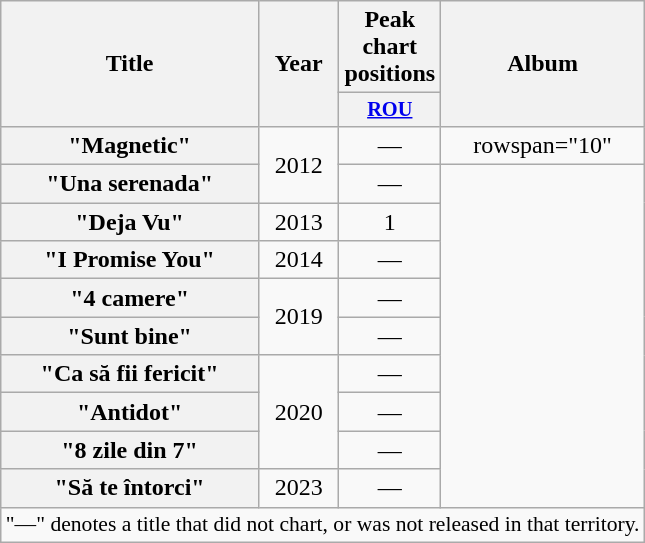<table class="wikitable plainrowheaders" style="text-align:center;">
<tr>
<th scope="col" rowspan="2">Title</th>
<th scope="col" rowspan="2">Year</th>
<th scope="col" colspan="1">Peak chart positions</th>
<th scope="col" rowspan="2">Album</th>
</tr>
<tr>
<th style="width:3em;font-size:85%"><a href='#'>ROU</a><br></th>
</tr>
<tr>
<th scope="row">"Magnetic"<br>  <sup></sup></th>
<td rowspan="2">2012</td>
<td>—</td>
<td>rowspan="10" </td>
</tr>
<tr>
<th scope="row">"Una serenada"<br>  <sup></sup></th>
<td>—</td>
</tr>
<tr>
<th scope="row">"Deja Vu"<br>  <sup></sup></th>
<td>2013</td>
<td>1</td>
</tr>
<tr>
<th scope="row">"I Promise You"<br> <sup></sup></th>
<td>2014</td>
<td>—</td>
</tr>
<tr>
<th scope="row">"4 camere"<br> <sup></sup></th>
<td rowspan="2">2019</td>
<td>—</td>
</tr>
<tr>
<th scope="row">"Sunt bine"<br> <sup></sup></th>
<td>—</td>
</tr>
<tr>
<th scope="row">"Ca să fii fericit"<br> <sup></sup></th>
<td rowspan="3">2020</td>
<td>—</td>
</tr>
<tr>
<th scope="row">"Antidot"<br> <sup></sup></th>
<td>—</td>
</tr>
<tr>
<th scope="row">"8 zile din 7"<br> <sup></sup></th>
<td>—</td>
</tr>
<tr>
<th scope="row">"Să te întorci"<br> <sup></sup></th>
<td>2023</td>
<td>—</td>
</tr>
<tr>
<td colspan="12" style="font-size:90%">"—" denotes a title that did not chart, or was not released in that territory.</td>
</tr>
</table>
